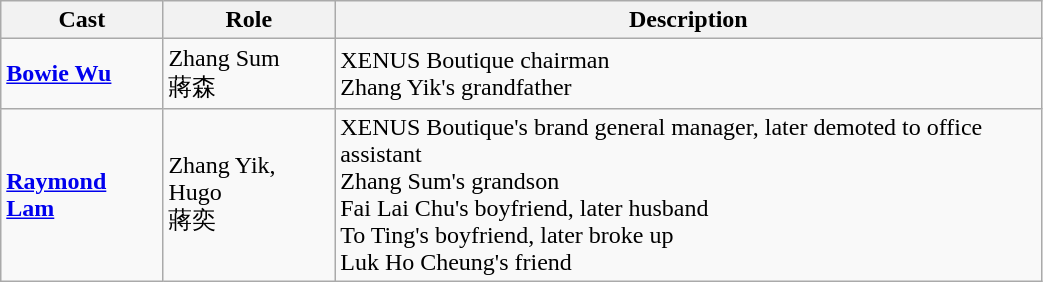<table class="wikitable" style="width:55%;">
<tr>
<th>Cast</th>
<th>Role</th>
<th>Description</th>
</tr>
<tr>
<td><strong><a href='#'>Bowie Wu</a></strong></td>
<td>Zhang Sum<br>蔣森</td>
<td>XENUS Boutique chairman<br>Zhang Yik's grandfather</td>
</tr>
<tr>
<td><strong><a href='#'>Raymond Lam</a></strong></td>
<td>Zhang Yik, Hugo<br>蔣奕</td>
<td>XENUS Boutique's brand general manager, later demoted to office assistant<br>Zhang Sum's grandson<br>Fai Lai Chu's boyfriend, later husband<br>To Ting's boyfriend, later broke up<br>Luk Ho Cheung's friend</td>
</tr>
</table>
